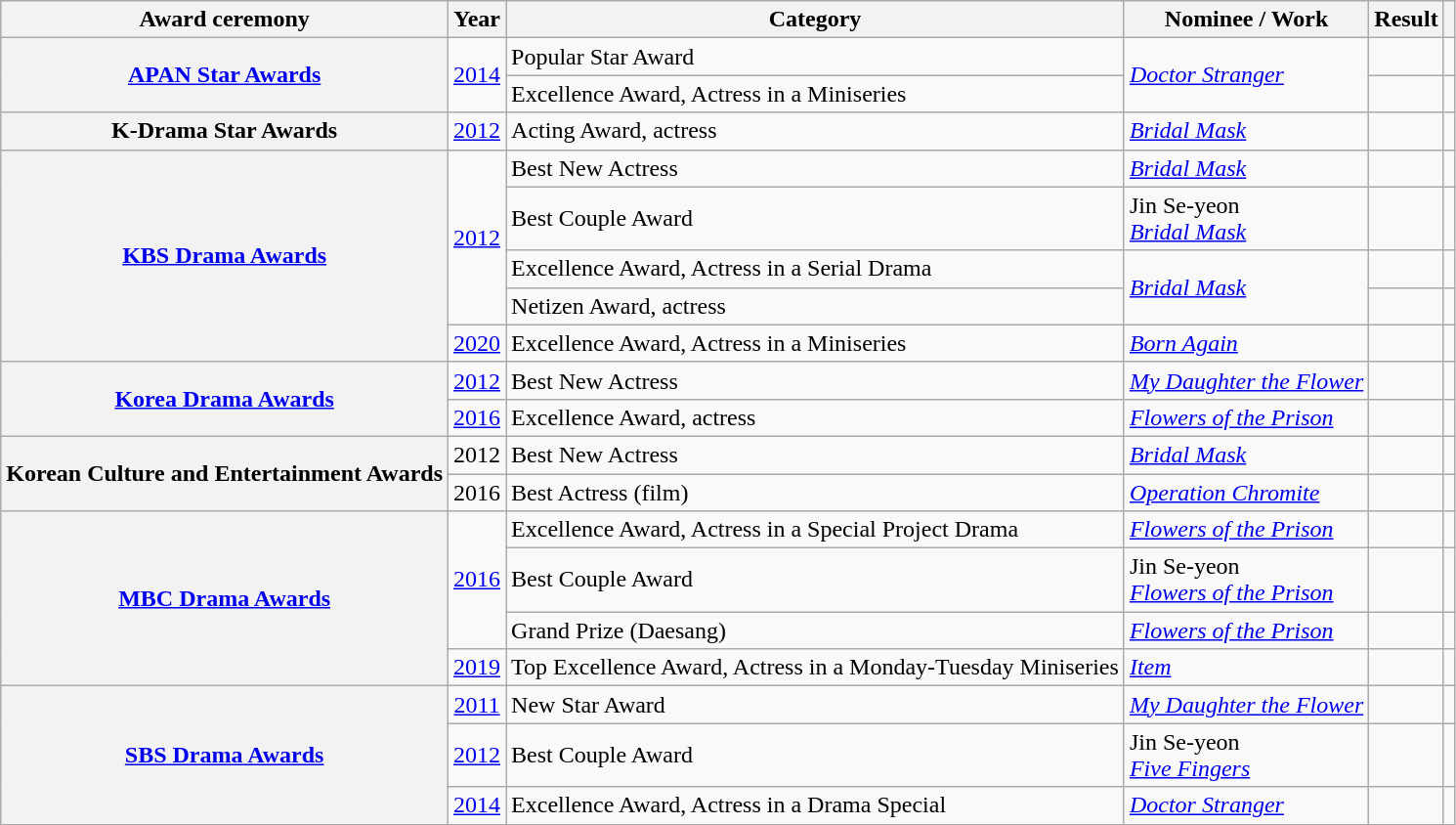<table class="wikitable plainrowheaders sortable">
<tr>
<th scope="col">Award ceremony</th>
<th scope="col">Year</th>
<th scope="col">Category </th>
<th scope="col">Nominee / Work</th>
<th scope="col">Result</th>
<th scope="col" class="unsortable"></th>
</tr>
<tr>
<th scope="row" rowspan="2"><a href='#'>APAN Star Awards</a></th>
<td rowspan="2" style="text-align:center"><a href='#'>2014</a></td>
<td>Popular Star Award</td>
<td rowspan="2"><em><a href='#'>Doctor Stranger</a></em></td>
<td></td>
<td style="text-align:center"></td>
</tr>
<tr>
<td>Excellence Award, Actress in a Miniseries</td>
<td></td>
<td style="text-align:center"></td>
</tr>
<tr>
<th scope="row">K-Drama Star Awards</th>
<td style="text-align:center"><a href='#'>2012</a></td>
<td>Acting Award, actress</td>
<td><em><a href='#'>Bridal Mask</a></em></td>
<td></td>
<td style="text-align:center"></td>
</tr>
<tr>
<th scope="row" rowspan="5"><a href='#'>KBS Drama Awards</a></th>
<td rowspan="4" style="text-align:center"><a href='#'>2012</a></td>
<td>Best New Actress</td>
<td><em><a href='#'>Bridal Mask</a></em></td>
<td></td>
<td style="text-align:center"></td>
</tr>
<tr>
<td>Best Couple Award</td>
<td>Jin Se-yeon <br><em><a href='#'>Bridal Mask</a></em></td>
<td></td>
<td style="text-align:center"></td>
</tr>
<tr>
<td>Excellence Award, Actress in a Serial Drama</td>
<td rowspan="2"><em><a href='#'>Bridal Mask</a></em></td>
<td></td>
<td style="text-align:center"></td>
</tr>
<tr>
<td>Netizen Award, actress</td>
<td></td>
<td style="text-align:center"></td>
</tr>
<tr>
<td style="text-align:center"><a href='#'>2020</a></td>
<td>Excellence Award, Actress in a Miniseries</td>
<td><em><a href='#'>Born Again</a></em></td>
<td></td>
<td style="text-align:center"></td>
</tr>
<tr>
<th scope="row" rowspan="2"><a href='#'>Korea Drama Awards</a></th>
<td style="text-align:center"><a href='#'>2012</a></td>
<td>Best New Actress</td>
<td><em><a href='#'>My Daughter the Flower</a></em></td>
<td></td>
<td style="text-align:center"></td>
</tr>
<tr>
<td style="text-align:center"><a href='#'>2016</a></td>
<td>Excellence Award, actress</td>
<td><em><a href='#'>Flowers of the Prison</a></em></td>
<td></td>
<td style="text-align:center"></td>
</tr>
<tr>
<th scope="row" rowspan="2">Korean Culture and Entertainment Awards</th>
<td style="text-align:center">2012</td>
<td>Best New Actress</td>
<td><em><a href='#'>Bridal Mask</a></em></td>
<td></td>
<td style="text-align:center"></td>
</tr>
<tr>
<td style="text-align:center">2016</td>
<td>Best Actress (film)</td>
<td><em><a href='#'>Operation Chromite</a></em></td>
<td></td>
<td style="text-align:center"></td>
</tr>
<tr>
<th scope="row" rowspan="4"><a href='#'>MBC Drama Awards</a></th>
<td rowspan="3" style="text-align:center"><a href='#'>2016</a></td>
<td>Excellence Award, Actress in a Special Project Drama</td>
<td><em><a href='#'>Flowers of the Prison</a></em></td>
<td></td>
<td style="text-align:center"></td>
</tr>
<tr>
<td>Best Couple Award</td>
<td>Jin Se-yeon <br><em><a href='#'>Flowers of the Prison</a></em></td>
<td></td>
<td style="text-align:center"></td>
</tr>
<tr>
<td>Grand Prize (Daesang)</td>
<td><em><a href='#'>Flowers of the Prison</a></em></td>
<td></td>
<td style="text-align:center"></td>
</tr>
<tr>
<td style="text-align:center"><a href='#'>2019</a></td>
<td>Top Excellence Award, Actress in a Monday-Tuesday Miniseries</td>
<td><em><a href='#'>Item</a></em></td>
<td></td>
<td style="text-align:center"></td>
</tr>
<tr>
<th scope="row" rowspan="3"><a href='#'>SBS Drama Awards</a></th>
<td style="text-align:center"><a href='#'>2011</a></td>
<td>New Star Award</td>
<td><em><a href='#'>My Daughter the Flower</a></em></td>
<td></td>
<td style="text-align:center"></td>
</tr>
<tr>
<td style="text-align:center"><a href='#'>2012</a></td>
<td>Best Couple Award</td>
<td>Jin Se-yeon <br><em><a href='#'>Five Fingers</a></em></td>
<td></td>
<td style="text-align:center"></td>
</tr>
<tr>
<td style="text-align:center"><a href='#'>2014</a></td>
<td>Excellence Award, Actress in a Drama Special</td>
<td><em><a href='#'>Doctor Stranger</a></em></td>
<td></td>
<td style="text-align:center"></td>
</tr>
</table>
